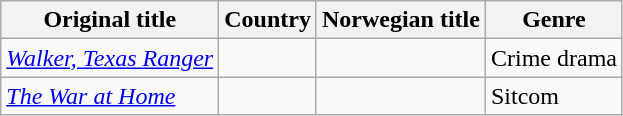<table class="wikitable">
<tr>
<th>Original title</th>
<th>Country</th>
<th>Norwegian title</th>
<th>Genre</th>
</tr>
<tr>
<td><em><a href='#'>Walker, Texas Ranger</a></em></td>
<td></td>
<td></td>
<td>Crime drama</td>
</tr>
<tr>
<td><em><a href='#'>The War at Home</a></em></td>
<td></td>
<td></td>
<td>Sitcom</td>
</tr>
</table>
